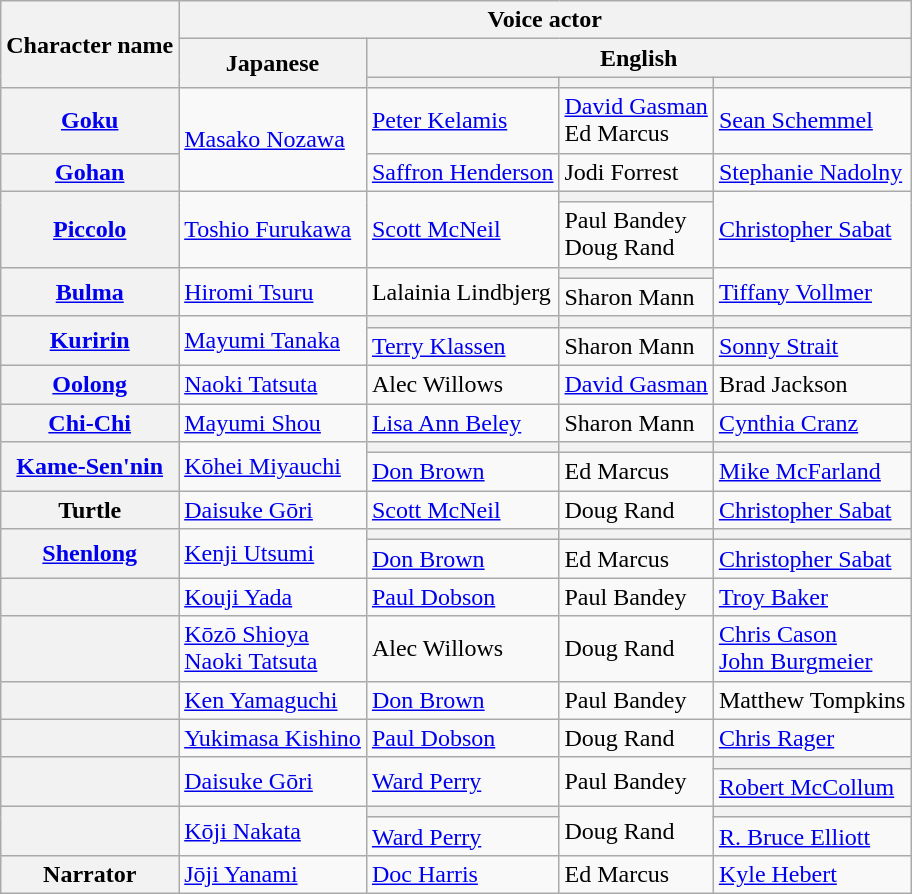<table class="wikitable plainrowheaders">
<tr>
<th rowspan="3">Character name</th>
<th colspan="4">Voice actor</th>
</tr>
<tr>
<th rowspan="2">Japanese</th>
<th colspan="3">English</th>
</tr>
<tr>
<th></th>
<th></th>
<th></th>
</tr>
<tr>
<th scope="row"><a href='#'>Goku</a></th>
<td rowspan="2"><a href='#'>Masako Nozawa</a></td>
<td><a href='#'>Peter Kelamis</a></td>
<td><a href='#'>David Gasman</a><br>Ed Marcus </td>
<td><a href='#'>Sean Schemmel</a></td>
</tr>
<tr>
<th scope="row"><a href='#'>Gohan</a></th>
<td><a href='#'>Saffron Henderson</a></td>
<td>Jodi Forrest</td>
<td><a href='#'>Stephanie Nadolny</a></td>
</tr>
<tr>
<th scope="row" rowspan="2"><a href='#'>Piccolo</a></th>
<td rowspan="2"><a href='#'>Toshio Furukawa</a></td>
<td rowspan="2"><a href='#'>Scott McNeil</a></td>
<th></th>
<td rowspan="2"><a href='#'>Christopher Sabat</a></td>
</tr>
<tr>
<td>Paul Bandey<br>Doug Rand </td>
</tr>
<tr>
<th scope="row" rowspan="2"><a href='#'>Bulma</a></th>
<td rowspan="2"><a href='#'>Hiromi Tsuru</a></td>
<td rowspan="2">Lalainia Lindbjerg</td>
<th></th>
<td rowspan="2"><a href='#'>Tiffany Vollmer</a></td>
</tr>
<tr>
<td>Sharon Mann</td>
</tr>
<tr>
<th scope="row" rowspan="2"><a href='#'>Kuririn</a></th>
<td rowspan="2"><a href='#'>Mayumi Tanaka</a></td>
<th></th>
<th></th>
<th></th>
</tr>
<tr>
<td><a href='#'>Terry Klassen</a></td>
<td>Sharon Mann</td>
<td><a href='#'>Sonny Strait</a></td>
</tr>
<tr>
<th scope="row"><a href='#'>Oolong</a></th>
<td><a href='#'>Naoki Tatsuta</a></td>
<td>Alec Willows</td>
<td><a href='#'>David Gasman</a></td>
<td>Brad Jackson</td>
</tr>
<tr>
<th scope="row"><a href='#'>Chi-Chi</a></th>
<td><a href='#'>Mayumi Shou</a></td>
<td><a href='#'>Lisa Ann Beley</a></td>
<td>Sharon Mann</td>
<td><a href='#'>Cynthia Cranz</a></td>
</tr>
<tr>
<th scope="row" rowspan="2"><a href='#'>Kame-Sen'nin</a></th>
<td rowspan="2"><a href='#'>Kōhei Miyauchi</a></td>
<th></th>
<th></th>
<th></th>
</tr>
<tr>
<td><a href='#'>Don Brown</a></td>
<td>Ed Marcus</td>
<td><a href='#'>Mike McFarland</a></td>
</tr>
<tr>
<th scope="row">Turtle</th>
<td><a href='#'>Daisuke Gōri</a></td>
<td><a href='#'>Scott McNeil</a></td>
<td>Doug Rand</td>
<td><a href='#'>Christopher Sabat</a></td>
</tr>
<tr>
<th scope="row" rowspan="2"><a href='#'>Shenlong</a></th>
<td rowspan="2"><a href='#'>Kenji Utsumi</a></td>
<th></th>
<th></th>
<th></th>
</tr>
<tr>
<td><a href='#'>Don Brown</a></td>
<td>Ed Marcus</td>
<td><a href='#'>Christopher Sabat</a></td>
</tr>
<tr>
<th scope="row"></th>
<td><a href='#'>Kouji Yada</a></td>
<td><a href='#'>Paul Dobson</a></td>
<td>Paul Bandey</td>
<td><a href='#'>Troy Baker</a></td>
</tr>
<tr>
<th scope="row"></th>
<td><a href='#'>Kōzō Shioya</a><br><a href='#'>Naoki Tatsuta</a></td>
<td>Alec Willows</td>
<td>Doug Rand</td>
<td><a href='#'>Chris Cason</a><br><a href='#'>John Burgmeier</a></td>
</tr>
<tr>
<th scope="row"></th>
<td><a href='#'>Ken Yamaguchi</a></td>
<td><a href='#'>Don Brown</a></td>
<td>Paul Bandey</td>
<td>Matthew Tompkins</td>
</tr>
<tr>
<th scope="row"></th>
<td><a href='#'>Yukimasa Kishino</a></td>
<td><a href='#'>Paul Dobson</a></td>
<td>Doug Rand</td>
<td><a href='#'>Chris Rager</a></td>
</tr>
<tr>
<th scope="row" rowspan="2"></th>
<td rowspan="2"><a href='#'>Daisuke Gōri</a></td>
<td rowspan="2"><a href='#'>Ward Perry</a></td>
<td rowspan="2">Paul Bandey</td>
<th></th>
</tr>
<tr>
<td><a href='#'>Robert McCollum</a></td>
</tr>
<tr>
<th scope="row" rowspan="2"></th>
<td rowspan="2"><a href='#'>Kōji Nakata</a></td>
<th></th>
<td rowspan="2">Doug Rand</td>
<th></th>
</tr>
<tr>
<td><a href='#'>Ward Perry</a></td>
<td><a href='#'>R. Bruce Elliott</a></td>
</tr>
<tr>
<th scope="row">Narrator</th>
<td><a href='#'>Jōji Yanami</a></td>
<td><a href='#'>Doc Harris</a></td>
<td>Ed Marcus</td>
<td><a href='#'>Kyle Hebert</a></td>
</tr>
</table>
